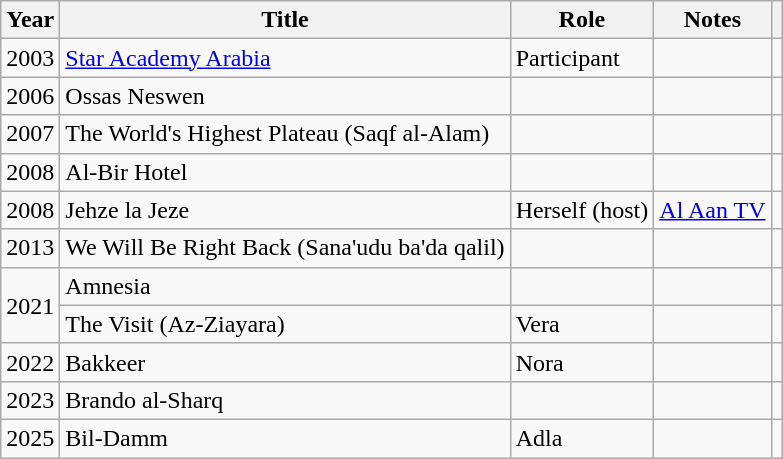<table class="wikitable sortable plainrowheaders">
<tr>
<th scope="col">Year</th>
<th scope="col">Title</th>
<th scope="col">Role</th>
<th class="unsortable" scope="col">Notes</th>
<th class="unsortable" scope="col"></th>
</tr>
<tr>
<td>2003</td>
<td><a href='#'>Star Academy Arabia</a></td>
<td>Participant</td>
<td></td>
<td></td>
</tr>
<tr>
<td>2006</td>
<td>Ossas Neswen</td>
<td></td>
<td></td>
<td></td>
</tr>
<tr>
<td>2007</td>
<td>The World's Highest Plateau (Saqf al-Alam)</td>
<td></td>
<td></td>
<td></td>
</tr>
<tr>
<td>2008</td>
<td>Al-Bir Hotel</td>
<td></td>
<td></td>
<td></td>
</tr>
<tr>
<td>2008</td>
<td>Jehze la Jeze</td>
<td>Herself (host)</td>
<td><a href='#'>Al Aan TV</a></td>
<td></td>
</tr>
<tr>
<td>2013</td>
<td>We Will Be Right Back (Sana'udu ba'da qalil)</td>
<td></td>
<td></td>
<td></td>
</tr>
<tr>
<td rowspan="2">2021</td>
<td>Amnesia</td>
<td></td>
<td></td>
<td></td>
</tr>
<tr>
<td>The Visit (Az-Ziayara)</td>
<td>Vera</td>
<td></td>
<td></td>
</tr>
<tr>
<td>2022</td>
<td>Bakkeer</td>
<td>Nora</td>
<td></td>
<td></td>
</tr>
<tr>
<td>2023</td>
<td>Brando al-Sharq</td>
<td></td>
<td></td>
<td></td>
</tr>
<tr>
<td>2025</td>
<td>Bil-Damm</td>
<td>Adla</td>
<td></td>
<td></td>
</tr>
</table>
